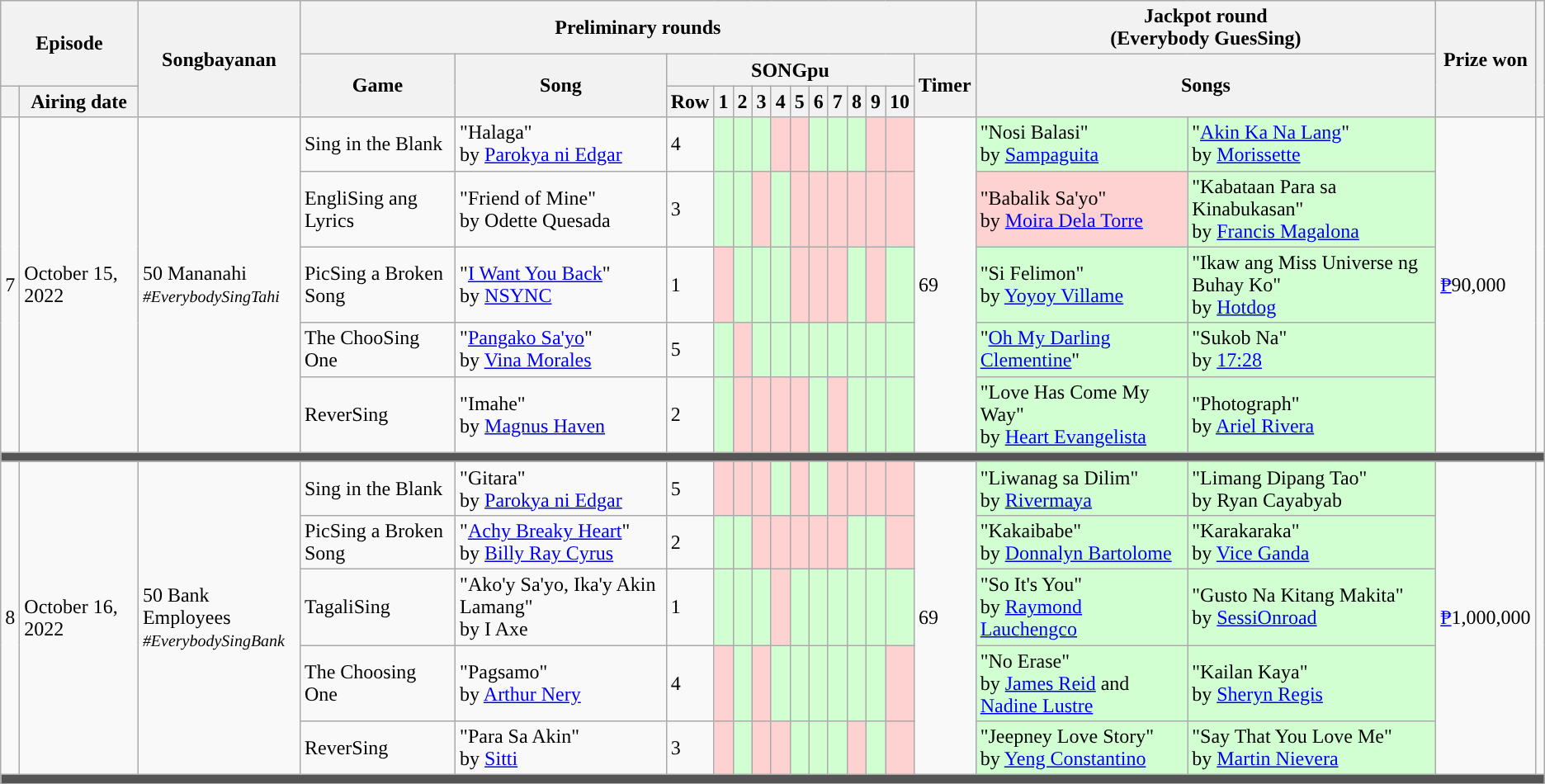<table class="wikitable plainrowheaders mw-collapsible ">
<tr>
<th colspan="2" rowspan="2">Episode</th>
<th rowspan="3">Songbayanan</th>
<th colspan="14">Preliminary rounds</th>
<th colspan="2">Jackpot round<br>(Everybody GuesSing)</th>
<th rowspan="3">Prize won</th>
<th rowspan="3"></th>
</tr>
<tr>
<th rowspan="2">Game</th>
<th rowspan="2">Song</th>
<th colspan="11">SONGpu</th>
<th rowspan="2">Timer</th>
<th colspan="2" rowspan="2">Songs</th>
</tr>
<tr>
<th></th>
<th>Airing date</th>
<th>Row</th>
<th>1</th>
<th>2</th>
<th>3</th>
<th>4</th>
<th>5</th>
<th>6</th>
<th>7</th>
<th>8</th>
<th>9</th>
<th>10</th>
</tr>
<tr>
<td rowspan="5">7</td>
<td rowspan="5">October 15, 2022</td>
<td rowspan="5">50 Mananahi<br><small><em>#EverybodySingTahi</em></small></td>
<td>Sing in the Blank</td>
<td>"Halaga"<br>by <a href='#'>Parokya ni Edgar</a></td>
<td>4</td>
<td style="background:#D2FFD2"></td>
<td style="background:#D2FFD2"></td>
<td style="background:#D2FFD2"></td>
<td style="background:#FFD2D2"></td>
<td style="background:#FFD2D2"></td>
<td style="background:#D2FFD2"></td>
<td style="background:#D2FFD2"></td>
<td style="background:#D2FFD2"></td>
<td style="background:#FFD2D2"></td>
<td style="background:#FFD2D2"></td>
<td rowspan="5">69 </td>
<td style="background:#D2FFD2">"Nosi Balasi"<br>by <a href='#'>Sampaguita</a></td>
<td style="background:#D2FFD2">"<a href='#'>Akin Ka Na Lang</a>"<br>by <a href='#'>Morissette</a></td>
<td rowspan="5"><a href='#'>₱</a>90,000</td>
<td rowspan="5"></td>
</tr>
<tr>
<td>EngliSing ang Lyrics</td>
<td>"Friend of Mine"<br>by Odette Quesada</td>
<td>3</td>
<td style="background:#D2FFD2"></td>
<td style="background:#D2FFD2"></td>
<td style="background:#FFD2D2"></td>
<td style="background:#D2FFD2"></td>
<td style="background:#FFD2D2"></td>
<td style="background:#FFD2D2"></td>
<td style="background:#FFD2D2"></td>
<td style="background:#FFD2D2"></td>
<td style="background:#FFD2D2"></td>
<td style="background:#FFD2D2"></td>
<td style="background:#FFD2D2">"Babalik Sa'yo"<br>by <a href='#'>Moira Dela Torre</a></td>
<td style="background:#D2FFD2">"Kabataan Para sa Kinabukasan"<br>by <a href='#'>Francis Magalona</a></td>
</tr>
<tr>
<td>PicSing a Broken Song</td>
<td>"<a href='#'>I Want You Back</a>"<br>by <a href='#'>NSYNC</a></td>
<td>1</td>
<td style="background:#FFD2D2"></td>
<td style="background:#D2FFD2"></td>
<td style="background:#D2FFD2"></td>
<td style="background:#D2FFD2"></td>
<td style="background:#FFD2D2"></td>
<td style="background:#FFD2D2"></td>
<td style="background:#FFD2D2"></td>
<td style="background:#D2FFD2"></td>
<td style="background:#FFD2D2"></td>
<td style="background:#D2FFD2"></td>
<td style="background:#D2FFD2">"Si Felimon"<br>by <a href='#'>Yoyoy Villame</a></td>
<td style="background:#D2FFD2">"Ikaw ang Miss Universe ng Buhay Ko"<br>by <a href='#'>Hotdog</a></td>
</tr>
<tr>
<td>The ChooSing One</td>
<td>"<a href='#'>Pangako Sa'yo</a>"<br>by <a href='#'>Vina Morales</a></td>
<td>5</td>
<td style="background:#D2FFD2"></td>
<td style="background:#FFD2D2"></td>
<td style="background:#D2FFD2"></td>
<td style="background:#D2FFD2"></td>
<td style="background:#D2FFD2"></td>
<td style="background:#D2FFD2"></td>
<td style="background:#D2FFD2"></td>
<td style="background:#D2FFD2"></td>
<td style="background:#D2FFD2"></td>
<td style="background:#D2FFD2"></td>
<td style="background:#D2FFD2">"<a href='#'>Oh My Darling Clementine</a>"</td>
<td style="background:#D2FFD2">"Sukob Na"<br>by <a href='#'>17:28</a></td>
</tr>
<tr>
<td>ReverSing</td>
<td>"Imahe"<br>by <a href='#'>Magnus Haven</a></td>
<td>2</td>
<td style="background:#D2FFD2"></td>
<td style="background:#FFD2D2"></td>
<td style="background:#FFD2D2"></td>
<td style="background:#FFD2D2"></td>
<td style="background:#FFD2D2"></td>
<td style="background:#D2FFD2"></td>
<td style="background:#FFD2D2"></td>
<td style="background:#D2FFD2"></td>
<td style="background:#D2FFD2"></td>
<td style="background:#D2FFD2"></td>
<td style="background:#D2FFD2">"Love Has Come My Way"<br>by <a href='#'>Heart Evangelista</a></td>
<td style="background:#D2FFD2">"Photograph"<br>by <a href='#'>Ariel Rivera</a></td>
</tr>
<tr>
<th colspan="21" style="background:#555;"></th>
</tr>
<tr>
<td rowspan="5">8</td>
<td rowspan="5">October 16, 2022</td>
<td rowspan="5">50 Bank Employees<br><small><em>#EverybodySingBank</em></small></td>
<td>Sing in the Blank</td>
<td>"Gitara"<br>by <a href='#'>Parokya ni Edgar</a></td>
<td>5</td>
<td style="background:#FFD2D2"></td>
<td style="background:#FFD2D2"></td>
<td style="background:#FFD2D2"></td>
<td style="background:#D2FFD2"></td>
<td style="background:#FFD2D2"></td>
<td style="background:#D2FFD2"></td>
<td style="background:#FFD2D2"></td>
<td style="background:#FFD2D2"></td>
<td style="background:#FFD2D2"></td>
<td style="background:#FFD2D2"></td>
<td rowspan="5">69 </td>
<td style="background:#D2FFD2">"Liwanag sa Dilim"<br>by <a href='#'>Rivermaya</a></td>
<td style="background:#D2FFD2">"Limang Dipang Tao"<br>by Ryan Cayabyab</td>
<td rowspan="5"><a href='#'>₱</a>1,000,000</td>
<td rowspan="5"></td>
</tr>
<tr>
<td>PicSing a Broken Song</td>
<td>"<a href='#'>Achy Breaky Heart</a>"<br>by <a href='#'>Billy Ray Cyrus</a></td>
<td>2</td>
<td style="background:#D2FFD2"></td>
<td style="background:#D2FFD2"></td>
<td style="background:#FFD2D2"></td>
<td style="background:#FFD2D2"></td>
<td style="background:#FFD2D2"></td>
<td style="background:#FFD2D2"></td>
<td style="background:#FFD2D2"></td>
<td style="background:#D2FFD2"></td>
<td style="background:#D2FFD2"></td>
<td style="background:#FFD2D2"></td>
<td style="background:#D2FFD2">"Kakaibabe"<br>by <a href='#'>Donnalyn Bartolome</a></td>
<td style="background:#D2FFD2">"Karakaraka"<br>by <a href='#'>Vice Ganda</a></td>
</tr>
<tr>
<td>TagaliSing</td>
<td>"Ako'y Sa'yo, Ika'y Akin Lamang"<br>by I Axe</td>
<td>1</td>
<td style="background:#D2FFD2"></td>
<td style="background:#D2FFD2"></td>
<td style="background:#D2FFD2"></td>
<td style="background:#FFD2D2"></td>
<td style="background:#D2FFD2"></td>
<td style="background:#D2FFD2"></td>
<td style="background:#D2FFD2"></td>
<td style="background:#D2FFD2"></td>
<td style="background:#D2FFD2"></td>
<td style="background:#D2FFD2"></td>
<td style="background:#D2FFD2">"So It's You"<br>by <a href='#'>Raymond Lauchengco</a></td>
<td style="background:#D2FFD2">"Gusto Na Kitang Makita"<br>by <a href='#'>SessiOnroad</a></td>
</tr>
<tr>
<td>The Choosing One</td>
<td>"Pagsamo"<br>by <a href='#'>Arthur Nery</a></td>
<td>4</td>
<td style="background:#FFD2D2"></td>
<td style="background:#D2FFD2"></td>
<td style="background:#FFD2D2"></td>
<td style="background:#D2FFD2"></td>
<td style="background:#D2FFD2"></td>
<td style="background:#D2FFD2"></td>
<td style="background:#D2FFD2"></td>
<td style="background:#D2FFD2"></td>
<td style="background:#D2FFD2"></td>
<td style="background:#FFD2D2"></td>
<td style="background:#D2FFD2">"No Erase"<br>by <a href='#'>James Reid</a> and <a href='#'>Nadine Lustre</a></td>
<td style="background:#D2FFD2">"Kailan Kaya"<br>by <a href='#'>Sheryn Regis</a></td>
</tr>
<tr>
<td>ReverSing</td>
<td>"Para Sa Akin"<br>by <a href='#'>Sitti</a></td>
<td>3</td>
<td style="background:#FFD2D2"></td>
<td style="background:#D2FFD2"></td>
<td style="background:#FFD2D2"></td>
<td style="background:#FFD2D2"></td>
<td style="background:#D2FFD2"></td>
<td style="background:#D2FFD2"></td>
<td style="background:#D2FFD2"></td>
<td style="background:#FFD2D2"></td>
<td style="background:#D2FFD2"></td>
<td style="background:#FFD2D2"></td>
<td style="background:#D2FFD2">"Jeepney Love Story"<br>by <a href='#'>Yeng Constantino</a></td>
<td style="background:#D2FFD2">"Say That You Love Me"<br>by <a href='#'>Martin Nievera</a></td>
</tr>
<tr>
<th colspan="21" style="background:#555;"></th>
</tr>
<tr>
</tr>
</table>
